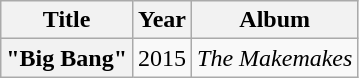<table class="wikitable plainrowheaders" style="text-align:center;" border="1">
<tr>
<th scope="col">Title</th>
<th scope="col">Year</th>
<th scope="col">Album</th>
</tr>
<tr>
<th scope="row">"Big Bang"</th>
<td>2015</td>
<td><em>The Makemakes</em></td>
</tr>
</table>
